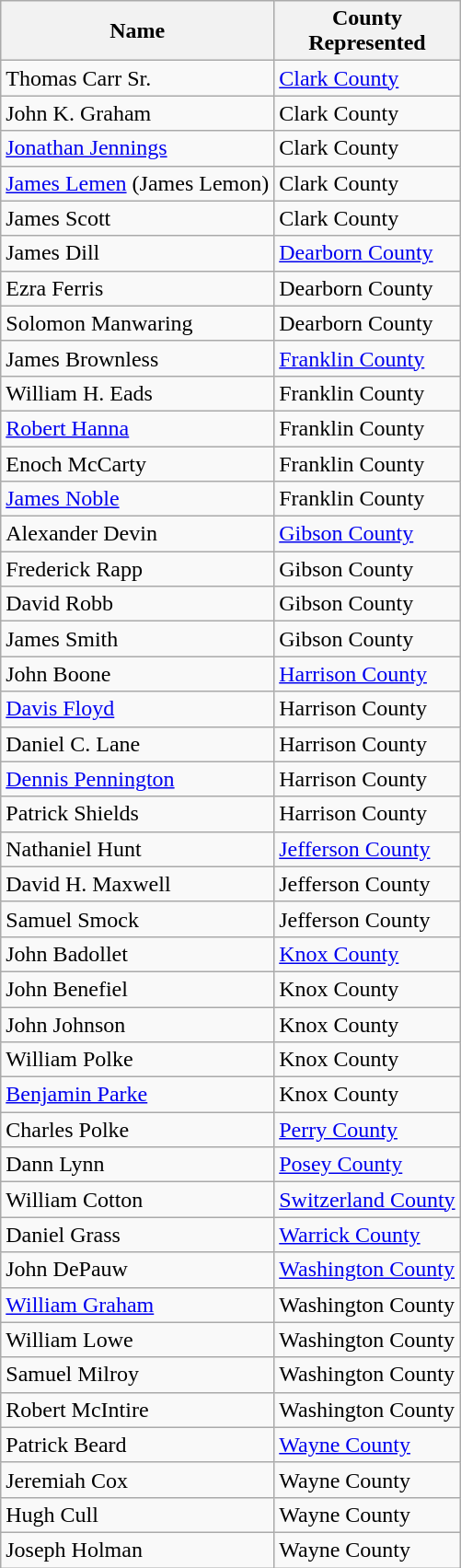<table class="sortable wikitable">
<tr>
<th>Name</th>
<th>County<br>Represented</th>
</tr>
<tr>
<td>Thomas Carr Sr.</td>
<td><a href='#'>Clark County</a></td>
</tr>
<tr>
<td>John K. Graham</td>
<td>Clark County</td>
</tr>
<tr>
<td><a href='#'>Jonathan Jennings</a></td>
<td>Clark County</td>
</tr>
<tr>
<td><a href='#'>James Lemen</a> (James Lemon)</td>
<td>Clark County</td>
</tr>
<tr>
<td>James Scott</td>
<td>Clark County</td>
</tr>
<tr>
<td>James Dill</td>
<td><a href='#'>Dearborn County</a></td>
</tr>
<tr>
<td>Ezra Ferris</td>
<td>Dearborn County</td>
</tr>
<tr>
<td>Solomon Manwaring</td>
<td>Dearborn County</td>
</tr>
<tr>
<td>James Brownless</td>
<td><a href='#'>Franklin County</a></td>
</tr>
<tr>
<td>William H. Eads</td>
<td>Franklin County</td>
</tr>
<tr>
<td><a href='#'>Robert Hanna</a></td>
<td>Franklin County</td>
</tr>
<tr>
<td>Enoch McCarty</td>
<td>Franklin County</td>
</tr>
<tr>
<td><a href='#'>James Noble</a></td>
<td>Franklin County</td>
</tr>
<tr>
<td>Alexander Devin</td>
<td><a href='#'>Gibson County</a></td>
</tr>
<tr>
<td>Frederick Rapp</td>
<td>Gibson County</td>
</tr>
<tr>
<td>David Robb</td>
<td>Gibson County</td>
</tr>
<tr>
<td>James Smith</td>
<td>Gibson County</td>
</tr>
<tr>
<td>John Boone</td>
<td><a href='#'>Harrison County</a></td>
</tr>
<tr>
<td><a href='#'>Davis Floyd</a></td>
<td>Harrison County</td>
</tr>
<tr>
<td>Daniel C. Lane</td>
<td>Harrison County</td>
</tr>
<tr>
<td><a href='#'>Dennis Pennington</a></td>
<td>Harrison County</td>
</tr>
<tr>
<td>Patrick Shields</td>
<td>Harrison County</td>
</tr>
<tr>
<td>Nathaniel Hunt</td>
<td><a href='#'>Jefferson County</a></td>
</tr>
<tr>
<td>David H. Maxwell</td>
<td>Jefferson County</td>
</tr>
<tr>
<td>Samuel Smock</td>
<td>Jefferson County</td>
</tr>
<tr>
<td>John Badollet</td>
<td><a href='#'>Knox County</a></td>
</tr>
<tr>
<td>John Benefiel</td>
<td>Knox County</td>
</tr>
<tr>
<td>John Johnson</td>
<td>Knox County</td>
</tr>
<tr>
<td>William Polke</td>
<td>Knox County</td>
</tr>
<tr>
<td><a href='#'>Benjamin Parke</a></td>
<td>Knox County</td>
</tr>
<tr>
<td>Charles Polke</td>
<td><a href='#'>Perry County</a></td>
</tr>
<tr>
<td>Dann Lynn</td>
<td><a href='#'>Posey County</a></td>
</tr>
<tr>
<td>William Cotton</td>
<td><a href='#'>Switzerland County</a></td>
</tr>
<tr>
<td>Daniel Grass</td>
<td><a href='#'>Warrick County</a></td>
</tr>
<tr>
<td>John DePauw</td>
<td><a href='#'>Washington County</a></td>
</tr>
<tr>
<td><a href='#'>William Graham</a></td>
<td>Washington County</td>
</tr>
<tr>
<td>William Lowe</td>
<td>Washington County</td>
</tr>
<tr>
<td>Samuel Milroy</td>
<td>Washington County</td>
</tr>
<tr>
<td>Robert McIntire</td>
<td>Washington County</td>
</tr>
<tr>
<td>Patrick Beard</td>
<td><a href='#'>Wayne County</a></td>
</tr>
<tr>
<td>Jeremiah Cox</td>
<td>Wayne County</td>
</tr>
<tr>
<td>Hugh Cull</td>
<td>Wayne County</td>
</tr>
<tr>
<td>Joseph Holman</td>
<td>Wayne County</td>
</tr>
</table>
